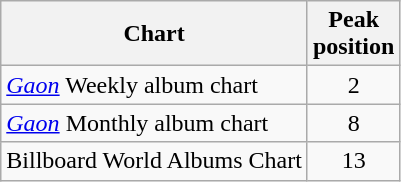<table class="wikitable sortable">
<tr>
<th>Chart</th>
<th>Peak<br>position</th>
</tr>
<tr>
<td><em><a href='#'>Gaon</a></em> Weekly album chart </td>
<td style="text-align:center;">2</td>
</tr>
<tr>
<td><em><a href='#'>Gaon</a></em> Monthly album chart </td>
<td style="text-align:center;">8</td>
</tr>
<tr>
<td>Billboard World Albums Chart</td>
<td align=center>13</td>
</tr>
</table>
